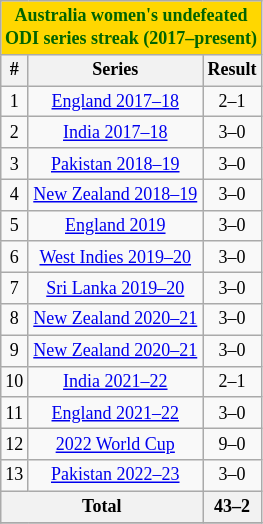<table class="wikitable floatright" style="text-align:center; font-size:75%">
<tr>
<th style="text-align:center; background:gold; color:darkgreen;" colspan="5">Australia women's undefeated<br>ODI series streak (2017–present)</th>
</tr>
<tr>
<th style="text-align:center">#</th>
<th style="text-align:center">Series</th>
<th style="text-align:center">Result</th>
</tr>
<tr>
<td>1</td>
<td><a href='#'>England 2017–18</a></td>
<td>2–1</td>
</tr>
<tr>
<td>2</td>
<td><a href='#'>India 2017–18</a></td>
<td>3–0</td>
</tr>
<tr>
<td>3</td>
<td><a href='#'>Pakistan 2018–19</a></td>
<td>3–0</td>
</tr>
<tr>
<td>4</td>
<td><a href='#'>New Zealand 2018–19</a></td>
<td>3–0</td>
</tr>
<tr>
<td>5</td>
<td><a href='#'>England 2019</a></td>
<td>3–0</td>
</tr>
<tr>
<td>6</td>
<td><a href='#'>West Indies 2019–20</a></td>
<td>3–0</td>
</tr>
<tr>
<td>7</td>
<td><a href='#'>Sri Lanka 2019–20</a></td>
<td>3–0</td>
</tr>
<tr>
<td>8</td>
<td><a href='#'>New Zealand 2020–21</a></td>
<td>3–0</td>
</tr>
<tr>
<td>9</td>
<td><a href='#'>New Zealand 2020–21</a></td>
<td>3–0</td>
</tr>
<tr>
<td>10</td>
<td><a href='#'>India 2021–22</a></td>
<td>2–1</td>
</tr>
<tr>
<td>11</td>
<td><a href='#'>England 2021–22</a></td>
<td>3–0</td>
</tr>
<tr>
<td>12</td>
<td><a href='#'>2022 World Cup</a></td>
<td>9–0</td>
</tr>
<tr>
<td>13</td>
<td><a href='#'>Pakistan 2022–23</a></td>
<td>3–0</td>
</tr>
<tr>
<th colspan="2">Total</th>
<th>43–2</th>
</tr>
<tr>
</tr>
</table>
